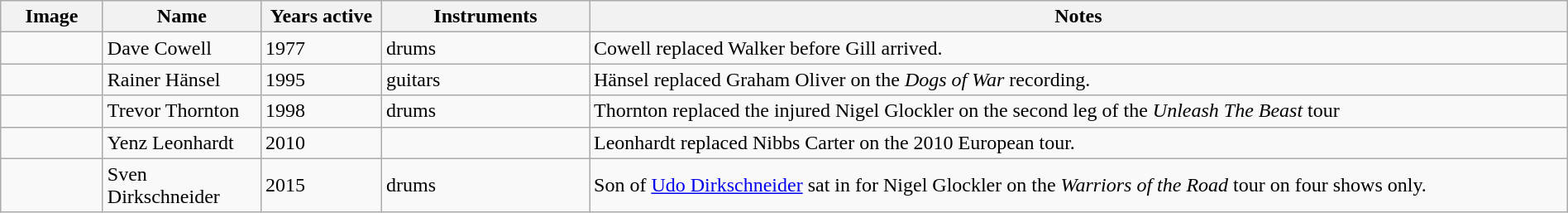<table class="wikitable" width="100%" border="1">
<tr>
<th width="75">Image</th>
<th width="120">Name</th>
<th width="90">Years active</th>
<th width="160">Instruments</th>
<th>Notes</th>
</tr>
<tr>
<td></td>
<td>Dave Cowell</td>
<td>1977</td>
<td>drums</td>
<td>Cowell replaced Walker before Gill arrived.</td>
</tr>
<tr>
<td></td>
<td>Rainer Hänsel</td>
<td>1995</td>
<td>guitars</td>
<td>Hänsel replaced Graham Oliver on the <em>Dogs of War</em> recording.</td>
</tr>
<tr>
<td></td>
<td>Trevor Thornton</td>
<td>1998</td>
<td>drums</td>
<td>Thornton replaced the injured Nigel Glockler on the second leg of the <em>Unleash The Beast</em> tour</td>
</tr>
<tr>
<td></td>
<td>Yenz Leonhardt</td>
<td>2010</td>
<td></td>
<td>Leonhardt replaced Nibbs Carter on the 2010 European tour.</td>
</tr>
<tr>
<td></td>
<td>Sven Dirkschneider</td>
<td>2015</td>
<td>drums</td>
<td>Son of <a href='#'>Udo Dirkschneider</a> sat in for Nigel Glockler on the <em>Warriors of the Road</em> tour on four shows only.</td>
</tr>
</table>
